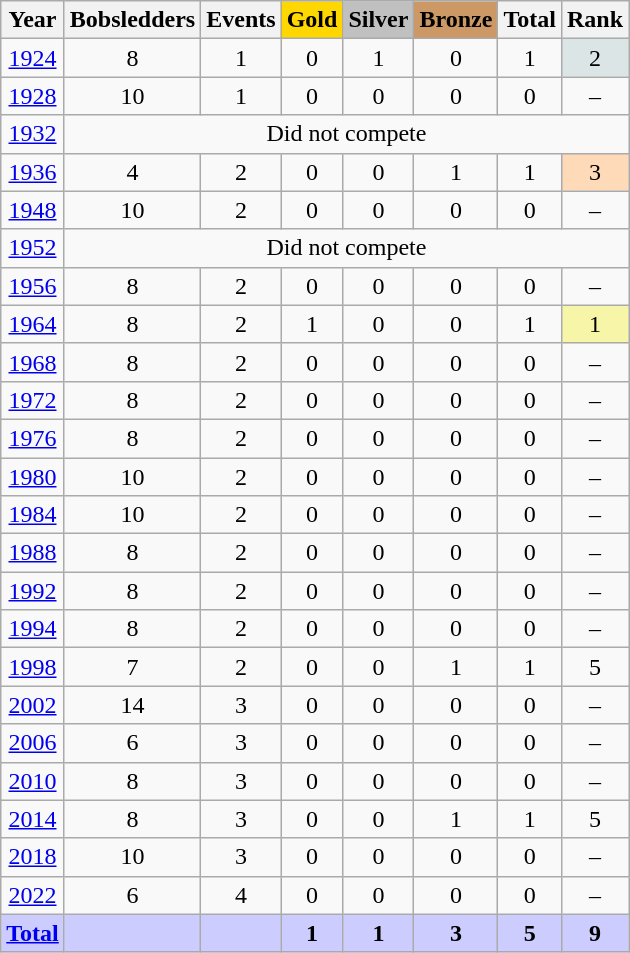<table class="wikitable sortable collapsible collapsed">
<tr>
<th>Year</th>
<th>Bobsledders</th>
<th>Events</th>
<th style="text-align:center; background-color:gold;"><strong>Gold</strong></th>
<th style="text-align:center; background-color:silver;"><strong>Silver</strong></th>
<th style="text-align:center; background-color:#c96;"><strong>Bronze</strong></th>
<th>Total</th>
<th>Rank</th>
</tr>
<tr style="text-align:center">
<td><a href='#'>1924</a></td>
<td>8</td>
<td>1</td>
<td>0</td>
<td>1</td>
<td>0</td>
<td>1</td>
<td style="background-color:#dce5e5">2</td>
</tr>
<tr style="text-align:center">
<td><a href='#'>1928</a></td>
<td>10</td>
<td>1</td>
<td>0</td>
<td>0</td>
<td>0</td>
<td>0</td>
<td>–</td>
</tr>
<tr style="text-align:center">
<td><a href='#'>1932</a></td>
<td colspan="7">Did not compete</td>
</tr>
<tr style="text-align:center">
<td><a href='#'>1936</a></td>
<td>4</td>
<td>2</td>
<td>0</td>
<td>0</td>
<td>1</td>
<td>1</td>
<td style="background-color:#ffdab9">3</td>
</tr>
<tr style="text-align:center">
<td><a href='#'>1948</a></td>
<td>10</td>
<td>2</td>
<td>0</td>
<td>0</td>
<td>0</td>
<td>0</td>
<td>–</td>
</tr>
<tr style="text-align:center">
<td><a href='#'>1952</a></td>
<td colspan="7">Did not compete</td>
</tr>
<tr style="text-align:center">
<td><a href='#'>1956</a></td>
<td>8</td>
<td>2</td>
<td>0</td>
<td>0</td>
<td>0</td>
<td>0</td>
<td>–</td>
</tr>
<tr style="text-align:center">
<td><a href='#'>1964</a></td>
<td>8</td>
<td>2</td>
<td>1</td>
<td>0</td>
<td>0</td>
<td>1</td>
<td style="background-color:#F7F6A8">1</td>
</tr>
<tr style="text-align:center">
<td><a href='#'>1968</a></td>
<td>8</td>
<td>2</td>
<td>0</td>
<td>0</td>
<td>0</td>
<td>0</td>
<td>–</td>
</tr>
<tr style="text-align:center">
<td><a href='#'>1972</a></td>
<td>8</td>
<td>2</td>
<td>0</td>
<td>0</td>
<td>0</td>
<td>0</td>
<td>–</td>
</tr>
<tr style="text-align:center">
<td><a href='#'>1976</a></td>
<td>8</td>
<td>2</td>
<td>0</td>
<td>0</td>
<td>0</td>
<td>0</td>
<td>–</td>
</tr>
<tr style="text-align:center">
<td><a href='#'>1980</a></td>
<td>10</td>
<td>2</td>
<td>0</td>
<td>0</td>
<td>0</td>
<td>0</td>
<td>–</td>
</tr>
<tr style="text-align:center">
<td><a href='#'>1984</a></td>
<td>10</td>
<td>2</td>
<td>0</td>
<td>0</td>
<td>0</td>
<td>0</td>
<td>–</td>
</tr>
<tr style="text-align:center">
<td><a href='#'>1988</a></td>
<td>8</td>
<td>2</td>
<td>0</td>
<td>0</td>
<td>0</td>
<td>0</td>
<td>–</td>
</tr>
<tr style="text-align:center">
<td><a href='#'>1992</a></td>
<td>8</td>
<td>2</td>
<td>0</td>
<td>0</td>
<td>0</td>
<td>0</td>
<td>–</td>
</tr>
<tr style="text-align:center">
<td><a href='#'>1994</a></td>
<td>8</td>
<td>2</td>
<td>0</td>
<td>0</td>
<td>0</td>
<td>0</td>
<td>–</td>
</tr>
<tr style="text-align:center">
<td><a href='#'>1998</a></td>
<td>7</td>
<td>2</td>
<td>0</td>
<td>0</td>
<td>1</td>
<td>1</td>
<td>5</td>
</tr>
<tr style="text-align:center">
<td><a href='#'>2002</a></td>
<td>14</td>
<td>3</td>
<td>0</td>
<td>0</td>
<td>0</td>
<td>0</td>
<td>–</td>
</tr>
<tr style="text-align:center">
<td><a href='#'>2006</a></td>
<td>6</td>
<td>3</td>
<td>0</td>
<td>0</td>
<td>0</td>
<td>0</td>
<td>–</td>
</tr>
<tr style="text-align:center">
<td><a href='#'>2010</a></td>
<td>8</td>
<td>3</td>
<td>0</td>
<td>0</td>
<td>0</td>
<td>0</td>
<td>–</td>
</tr>
<tr style="text-align:center">
<td><a href='#'>2014</a></td>
<td>8</td>
<td>3</td>
<td>0</td>
<td>0</td>
<td>1</td>
<td>1</td>
<td>5</td>
</tr>
<tr style="text-align:center">
<td><a href='#'>2018</a></td>
<td>10</td>
<td>3</td>
<td>0</td>
<td>0</td>
<td>0</td>
<td>0</td>
<td>–</td>
</tr>
<tr style="text-align:center">
<td><a href='#'>2022</a></td>
<td>6</td>
<td>4</td>
<td>0</td>
<td>0</td>
<td>0</td>
<td>0</td>
<td>–</td>
</tr>
<tr style="text-align:center; background-color:#ccf;">
<td><strong><a href='#'>Total</a></strong></td>
<td></td>
<td></td>
<td><strong>1</strong></td>
<td><strong>1</strong></td>
<td><strong>3</strong></td>
<td><strong>5</strong></td>
<td><strong>9</strong></td>
</tr>
</table>
